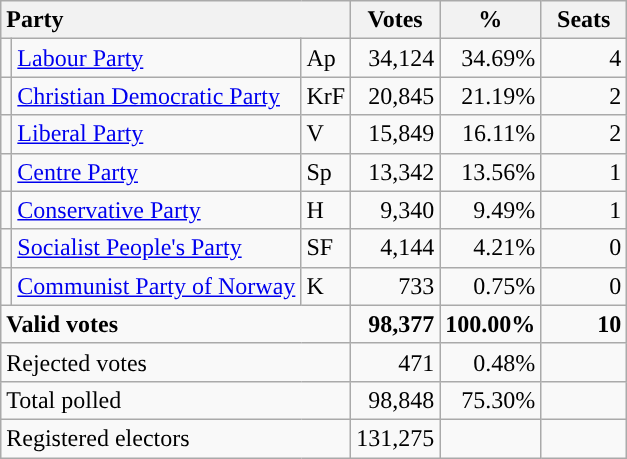<table class="wikitable" border="1" style="text-align:right;">
<tr>
<th style="text-align:left;" colspan=3>Party</th>
<th align=center width="50">Votes</th>
<th align=center width="50">%</th>
<th align=center width="50">Seats</th>
</tr>
<tr>
<td style="color:inherit;background:"></td>
<td align=left><a href='#'>Labour Party</a></td>
<td align=left>Ap</td>
<td>34,124</td>
<td>34.69%</td>
<td>4</td>
</tr>
<tr>
<td style="color:inherit;background:"></td>
<td align=left><a href='#'>Christian Democratic Party</a></td>
<td align=left>KrF</td>
<td>20,845</td>
<td>21.19%</td>
<td>2</td>
</tr>
<tr>
<td style="color:inherit;background:"></td>
<td align=left><a href='#'>Liberal Party</a></td>
<td align=left>V</td>
<td>15,849</td>
<td>16.11%</td>
<td>2</td>
</tr>
<tr>
<td style="color:inherit;background:"></td>
<td align=left><a href='#'>Centre Party</a></td>
<td align=left>Sp</td>
<td>13,342</td>
<td>13.56%</td>
<td>1</td>
</tr>
<tr>
<td style="color:inherit;background:"></td>
<td align=left><a href='#'>Conservative Party</a></td>
<td align=left>H</td>
<td>9,340</td>
<td>9.49%</td>
<td>1</td>
</tr>
<tr>
<td style="color:inherit;background:"></td>
<td align=left><a href='#'>Socialist People's Party</a></td>
<td align=left>SF</td>
<td>4,144</td>
<td>4.21%</td>
<td>0</td>
</tr>
<tr>
<td style="color:inherit;background:"></td>
<td align=left><a href='#'>Communist Party of Norway</a></td>
<td align=left>K</td>
<td>733</td>
<td>0.75%</td>
<td>0</td>
</tr>
<tr style="font-weight:bold">
<td align=left colspan=3>Valid votes</td>
<td>98,377</td>
<td>100.00%</td>
<td>10</td>
</tr>
<tr>
<td align=left colspan=3>Rejected votes</td>
<td>471</td>
<td>0.48%</td>
<td></td>
</tr>
<tr>
<td align=left colspan=3>Total polled</td>
<td>98,848</td>
<td>75.30%</td>
<td></td>
</tr>
<tr>
<td align=left colspan=3>Registered electors</td>
<td>131,275</td>
<td></td>
<td></td>
</tr>
</table>
